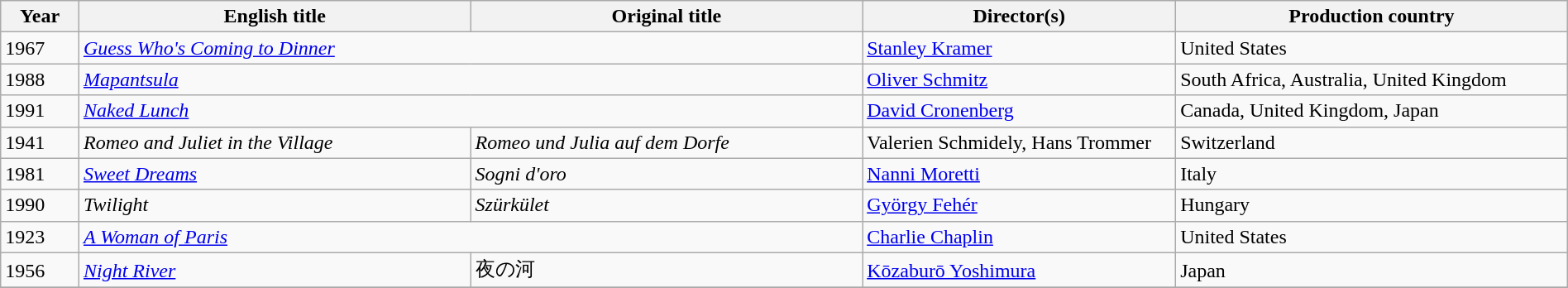<table class="sortable wikitable" width="100%" cellpadding="5">
<tr>
<th scope="col" width="5%">Year</th>
<th scope="col" width="25%">English title</th>
<th scope="col" width="25%">Original title</th>
<th scope="col" width="20%">Director(s)</th>
<th scope="col" width="25%">Production country</th>
</tr>
<tr>
<td>1967</td>
<td Colspan=2><em><a href='#'>Guess Who's Coming to Dinner</a></em></td>
<td><a href='#'>Stanley Kramer</a></td>
<td>United States</td>
</tr>
<tr>
<td>1988</td>
<td Colspan=2><em><a href='#'>Mapantsula</a></em></td>
<td><a href='#'>Oliver Schmitz</a></td>
<td>South Africa, Australia, United Kingdom</td>
</tr>
<tr>
<td>1991</td>
<td Colspan=2><em><a href='#'>Naked Lunch</a></em></td>
<td><a href='#'>David Cronenberg</a></td>
<td>Canada, United Kingdom, Japan</td>
</tr>
<tr>
<td>1941</td>
<td><em>Romeo and Juliet in the Village</em></td>
<td><em>Romeo und Julia auf dem Dorfe</em></td>
<td>Valerien Schmidely, Hans Trommer</td>
<td>Switzerland</td>
</tr>
<tr>
<td>1981</td>
<td><em><a href='#'>Sweet Dreams</a></em></td>
<td><em>Sogni d'oro</em></td>
<td><a href='#'>Nanni Moretti</a></td>
<td>Italy</td>
</tr>
<tr>
<td>1990</td>
<td><em>Twilight</em></td>
<td><em>Szürkület</em></td>
<td><a href='#'>György Fehér</a></td>
<td>Hungary</td>
</tr>
<tr>
<td>1923</td>
<td Colspan=2><em><a href='#'>A Woman of Paris</a></em></td>
<td><a href='#'>Charlie Chaplin</a></td>
<td>United States</td>
</tr>
<tr>
<td>1956</td>
<td><em><a href='#'>Night River</a></em></td>
<td>夜の河</td>
<td><a href='#'>Kōzaburō Yoshimura</a></td>
<td>Japan</td>
</tr>
<tr>
</tr>
</table>
